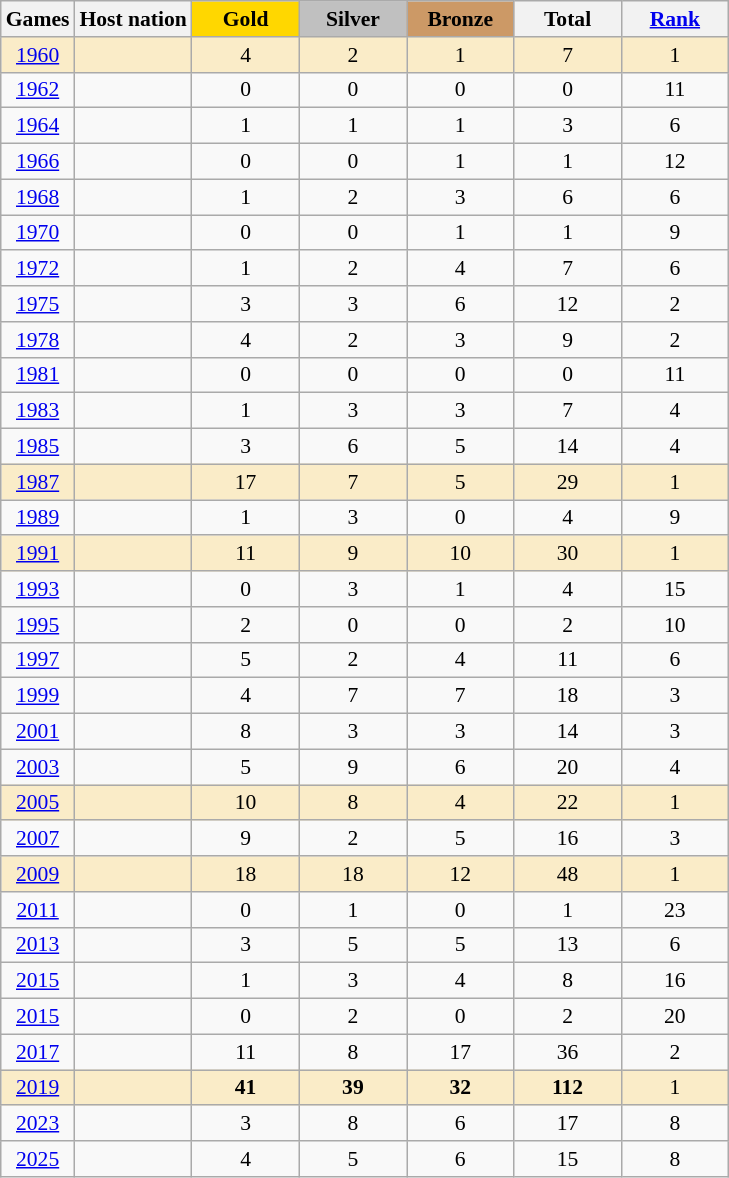<table class="wikitable sortable" style="text-align:center; font-size:90%;">
<tr>
<th>Games</th>
<th>Host nation</th>
<th style="background-color:gold; width:4.5em; font-weight:bold;">Gold</th>
<th style="background-color:silver; width:4.5em; font-weight:bold;">Silver</th>
<th style="background-color:#cc9966; width:4.5em; font-weight:bold;">Bronze</th>
<th style="width:4.5em; font-weight:bold;">Total</th>
<th style="width:4.5em; font-weight:bold;"><a href='#'>Rank</a></th>
</tr>
<tr bgcolor=faecc8>
<td><a href='#'>1960</a></td>
<td align=left></td>
<td>4</td>
<td>2</td>
<td>1</td>
<td>7</td>
<td>1</td>
</tr>
<tr>
<td><a href='#'>1962</a></td>
<td align=left></td>
<td>0</td>
<td>0</td>
<td>0</td>
<td>0</td>
<td>11</td>
</tr>
<tr>
<td><a href='#'>1964</a></td>
<td align=left></td>
<td>1</td>
<td>1</td>
<td>1</td>
<td>3</td>
<td>6</td>
</tr>
<tr>
<td><a href='#'>1966</a></td>
<td align=left></td>
<td>0</td>
<td>0</td>
<td>1</td>
<td>1</td>
<td>12</td>
</tr>
<tr>
<td><a href='#'>1968</a></td>
<td align=left></td>
<td>1</td>
<td>2</td>
<td>3</td>
<td>6</td>
<td>6</td>
</tr>
<tr>
<td><a href='#'>1970</a></td>
<td align=left></td>
<td>0</td>
<td>0</td>
<td>1</td>
<td>1</td>
<td>9</td>
</tr>
<tr>
<td><a href='#'>1972</a></td>
<td align=left></td>
<td>1</td>
<td>2</td>
<td>4</td>
<td>7</td>
<td>6</td>
</tr>
<tr>
<td><a href='#'>1975</a></td>
<td align=left></td>
<td>3</td>
<td>3</td>
<td>6</td>
<td>12</td>
<td>2</td>
</tr>
<tr>
<td><a href='#'>1978</a></td>
<td align=left></td>
<td>4</td>
<td>2</td>
<td>3</td>
<td>9</td>
<td>2</td>
</tr>
<tr>
<td><a href='#'>1981</a></td>
<td align=left></td>
<td>0</td>
<td>0</td>
<td>0</td>
<td>0</td>
<td>11</td>
</tr>
<tr>
<td><a href='#'>1983</a></td>
<td align=left></td>
<td>1</td>
<td>3</td>
<td>3</td>
<td>7</td>
<td>4</td>
</tr>
<tr>
<td><a href='#'>1985</a></td>
<td align=left></td>
<td>3</td>
<td>6</td>
<td>5</td>
<td>14</td>
<td>4</td>
</tr>
<tr bgcolor=faecc8>
<td><a href='#'>1987</a></td>
<td align=left></td>
<td>17</td>
<td>7</td>
<td>5</td>
<td>29</td>
<td>1</td>
</tr>
<tr>
<td><a href='#'>1989</a></td>
<td align=left></td>
<td>1</td>
<td>3</td>
<td>0</td>
<td>4</td>
<td>9</td>
</tr>
<tr bgcolor=faecc8>
<td><a href='#'>1991</a></td>
<td align=left></td>
<td>11</td>
<td>9</td>
<td>10</td>
<td>30</td>
<td>1</td>
</tr>
<tr>
<td><a href='#'>1993</a></td>
<td align=left></td>
<td>0</td>
<td>3</td>
<td>1</td>
<td>4</td>
<td>15</td>
</tr>
<tr>
<td><a href='#'>1995</a></td>
<td align=left></td>
<td>2</td>
<td>0</td>
<td>0</td>
<td>2</td>
<td>10</td>
</tr>
<tr>
<td><a href='#'>1997</a></td>
<td align=left></td>
<td>5</td>
<td>2</td>
<td>4</td>
<td>11</td>
<td>6</td>
</tr>
<tr>
<td><a href='#'>1999</a></td>
<td align=left></td>
<td>4</td>
<td>7</td>
<td>7</td>
<td>18</td>
<td>3</td>
</tr>
<tr>
<td><a href='#'>2001</a></td>
<td align=left></td>
<td>8</td>
<td>3</td>
<td>3</td>
<td>14</td>
<td>3</td>
</tr>
<tr>
<td><a href='#'>2003</a></td>
<td align=left></td>
<td>5</td>
<td>9</td>
<td>6</td>
<td>20</td>
<td>4</td>
</tr>
<tr bgcolor=faecc8>
<td><a href='#'>2005</a></td>
<td align=left></td>
<td>10</td>
<td>8</td>
<td>4</td>
<td>22</td>
<td>1</td>
</tr>
<tr>
<td><a href='#'>2007</a></td>
<td align=left></td>
<td>9</td>
<td>2</td>
<td>5</td>
<td>16</td>
<td>3</td>
</tr>
<tr bgcolor=faecc8>
<td><a href='#'>2009</a></td>
<td align=left></td>
<td>18</td>
<td>18</td>
<td>12</td>
<td>48</td>
<td>1</td>
</tr>
<tr>
<td><a href='#'>2011</a></td>
<td align=left></td>
<td>0</td>
<td>1</td>
<td>0</td>
<td>1</td>
<td>23</td>
</tr>
<tr>
<td><a href='#'>2013</a></td>
<td align=left></td>
<td>3</td>
<td>5</td>
<td>5</td>
<td>13</td>
<td>6</td>
</tr>
<tr>
<td><a href='#'>2015</a></td>
<td align=left></td>
<td>1</td>
<td>3</td>
<td>4</td>
<td>8</td>
<td>16</td>
</tr>
<tr>
<td><a href='#'>2015</a></td>
<td align=left></td>
<td>0</td>
<td>2</td>
<td>0</td>
<td>2</td>
<td>20</td>
</tr>
<tr>
<td><a href='#'>2017</a></td>
<td align=left></td>
<td>11</td>
<td>8</td>
<td>17</td>
<td>36</td>
<td>2</td>
</tr>
<tr bgcolor=faecc8>
<td><a href='#'>2019</a></td>
<td align=left></td>
<td><strong>41</strong></td>
<td><strong>39</strong></td>
<td><strong>32</strong></td>
<td><strong>112</strong></td>
<td>1</td>
</tr>
<tr>
<td><a href='#'>2023</a></td>
<td align=left></td>
<td>3</td>
<td>8</td>
<td>6</td>
<td>17</td>
<td>8</td>
</tr>
<tr>
<td><a href='#'>2025</a></td>
<td align=left></td>
<td>4</td>
<td>5</td>
<td>6</td>
<td>15</td>
<td>8</td>
</tr>
</table>
